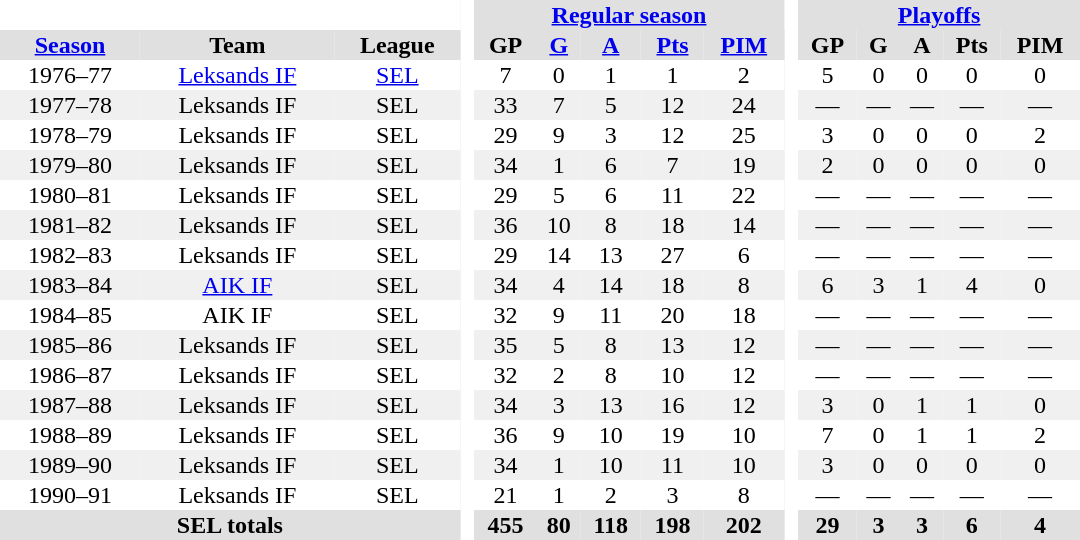<table border="0" cellpadding="1" cellspacing="0" ID="Table3" style="text-align:center; width:45em">
<tr bgcolor="#e0e0e0">
<th colspan="3" bgcolor="#ffffff"> </th>
<th rowspan="99" bgcolor="#ffffff"> </th>
<th colspan="5"><a href='#'>Regular season</a></th>
<th rowspan="99" bgcolor="#ffffff"> </th>
<th colspan="5"><a href='#'>Playoffs</a></th>
</tr>
<tr bgcolor="#e0e0e0">
<th><a href='#'>Season</a></th>
<th>Team</th>
<th>League</th>
<th>GP</th>
<th><a href='#'>G</a></th>
<th><a href='#'>A</a></th>
<th><a href='#'>Pts</a></th>
<th><a href='#'>PIM</a></th>
<th>GP</th>
<th>G</th>
<th>A</th>
<th>Pts</th>
<th>PIM</th>
</tr>
<tr>
<td>1976–77</td>
<td><a href='#'>Leksands IF</a></td>
<td><a href='#'>SEL</a></td>
<td>7</td>
<td>0</td>
<td>1</td>
<td>1</td>
<td>2</td>
<td>5</td>
<td>0</td>
<td>0</td>
<td>0</td>
<td>0</td>
</tr>
<tr bgcolor="#f0f0f0">
<td>1977–78</td>
<td>Leksands IF</td>
<td>SEL</td>
<td>33</td>
<td>7</td>
<td>5</td>
<td>12</td>
<td>24</td>
<td>—</td>
<td>—</td>
<td>—</td>
<td>—</td>
<td>—</td>
</tr>
<tr>
<td>1978–79</td>
<td>Leksands IF</td>
<td>SEL</td>
<td>29</td>
<td>9</td>
<td>3</td>
<td>12</td>
<td>25</td>
<td>3</td>
<td>0</td>
<td>0</td>
<td>0</td>
<td>2</td>
</tr>
<tr bgcolor="#f0f0f0">
<td>1979–80</td>
<td>Leksands IF</td>
<td>SEL</td>
<td>34</td>
<td>1</td>
<td>6</td>
<td>7</td>
<td>19</td>
<td>2</td>
<td>0</td>
<td>0</td>
<td>0</td>
<td>0</td>
</tr>
<tr>
<td>1980–81</td>
<td>Leksands IF</td>
<td>SEL</td>
<td>29</td>
<td>5</td>
<td>6</td>
<td>11</td>
<td>22</td>
<td>—</td>
<td>—</td>
<td>—</td>
<td>—</td>
<td>—</td>
</tr>
<tr bgcolor="#f0f0f0">
<td>1981–82</td>
<td>Leksands IF</td>
<td>SEL</td>
<td>36</td>
<td>10</td>
<td>8</td>
<td>18</td>
<td>14</td>
<td>—</td>
<td>—</td>
<td>—</td>
<td>—</td>
<td>—</td>
</tr>
<tr>
<td>1982–83</td>
<td>Leksands IF</td>
<td>SEL</td>
<td>29</td>
<td>14</td>
<td>13</td>
<td>27</td>
<td>6</td>
<td>—</td>
<td>—</td>
<td>—</td>
<td>—</td>
<td>—</td>
</tr>
<tr bgcolor="#f0f0f0">
<td>1983–84</td>
<td><a href='#'>AIK IF</a></td>
<td>SEL</td>
<td>34</td>
<td>4</td>
<td>14</td>
<td>18</td>
<td>8</td>
<td>6</td>
<td>3</td>
<td>1</td>
<td>4</td>
<td>0</td>
</tr>
<tr>
<td>1984–85</td>
<td>AIK IF</td>
<td>SEL</td>
<td>32</td>
<td>9</td>
<td>11</td>
<td>20</td>
<td>18</td>
<td>—</td>
<td>—</td>
<td>—</td>
<td>—</td>
<td>—</td>
</tr>
<tr bgcolor="#f0f0f0">
<td>1985–86</td>
<td>Leksands IF</td>
<td>SEL</td>
<td>35</td>
<td>5</td>
<td>8</td>
<td>13</td>
<td>12</td>
<td>—</td>
<td>—</td>
<td>—</td>
<td>—</td>
<td>—</td>
</tr>
<tr>
<td>1986–87</td>
<td>Leksands IF</td>
<td>SEL</td>
<td>32</td>
<td>2</td>
<td>8</td>
<td>10</td>
<td>12</td>
<td>—</td>
<td>—</td>
<td>—</td>
<td>—</td>
<td>—</td>
</tr>
<tr bgcolor="#f0f0f0">
<td>1987–88</td>
<td>Leksands IF</td>
<td>SEL</td>
<td>34</td>
<td>3</td>
<td>13</td>
<td>16</td>
<td>12</td>
<td>3</td>
<td>0</td>
<td>1</td>
<td>1</td>
<td>0</td>
</tr>
<tr>
<td>1988–89</td>
<td>Leksands IF</td>
<td>SEL</td>
<td>36</td>
<td>9</td>
<td>10</td>
<td>19</td>
<td>10</td>
<td>7</td>
<td>0</td>
<td>1</td>
<td>1</td>
<td>2</td>
</tr>
<tr bgcolor="#f0f0f0">
<td>1989–90</td>
<td>Leksands IF</td>
<td>SEL</td>
<td>34</td>
<td>1</td>
<td>10</td>
<td>11</td>
<td>10</td>
<td>3</td>
<td>0</td>
<td>0</td>
<td>0</td>
<td>0</td>
</tr>
<tr>
<td>1990–91</td>
<td>Leksands IF</td>
<td>SEL</td>
<td>21</td>
<td>1</td>
<td>2</td>
<td>3</td>
<td>8</td>
<td>—</td>
<td>—</td>
<td>—</td>
<td>—</td>
<td>—</td>
</tr>
<tr bgcolor="#e0e0e0">
<th colspan="3">SEL totals</th>
<th>455</th>
<th>80</th>
<th>118</th>
<th>198</th>
<th>202</th>
<th>29</th>
<th>3</th>
<th>3</th>
<th>6</th>
<th>4</th>
</tr>
</table>
